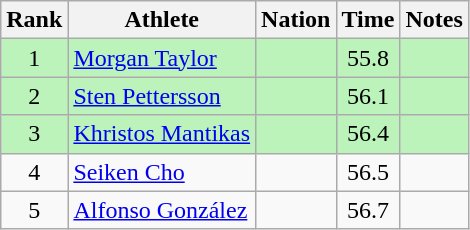<table class="wikitable sortable" style="text-align:center">
<tr>
<th>Rank</th>
<th>Athlete</th>
<th>Nation</th>
<th>Time</th>
<th>Notes</th>
</tr>
<tr bgcolor=bbf3bb>
<td>1</td>
<td align=left><a href='#'>Morgan Taylor</a></td>
<td align=left></td>
<td>55.8</td>
<td></td>
</tr>
<tr bgcolor=bbf3bb>
<td>2</td>
<td align=left><a href='#'>Sten Pettersson</a></td>
<td align=left></td>
<td>56.1</td>
<td></td>
</tr>
<tr bgcolor=bbf3bb>
<td>3</td>
<td align=left><a href='#'>Khristos Mantikas</a></td>
<td align=left></td>
<td>56.4</td>
<td></td>
</tr>
<tr>
<td>4</td>
<td align=left><a href='#'>Seiken Cho</a></td>
<td align=left></td>
<td>56.5</td>
<td></td>
</tr>
<tr>
<td>5</td>
<td align=left><a href='#'>Alfonso González</a></td>
<td align=left></td>
<td>56.7</td>
<td></td>
</tr>
</table>
